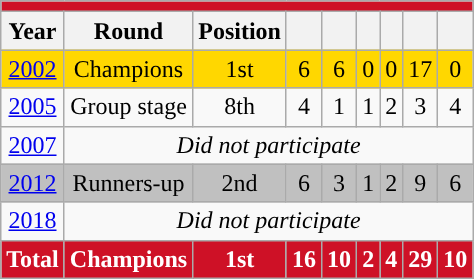<table class="wikitable" style="text-align: center;">
<tr>
<th colspan=9 style="background: #CE1126; color: #FFFFFF;"> <a href='#'></a></th>
</tr>
<tr>
<th>Year</th>
<th>Round</th>
<th>Position</th>
<th></th>
<th></th>
<th></th>
<th></th>
<th></th>
<th></th>
</tr>
<tr style="background:gold;">
<td><a href='#'>2002</a></td>
<td>Champions</td>
<td>1st</td>
<td>6</td>
<td>6</td>
<td>0</td>
<td>0</td>
<td>17</td>
<td>0</td>
</tr>
<tr>
<td><a href='#'>2005</a></td>
<td>Group stage</td>
<td>8th</td>
<td>4</td>
<td>1</td>
<td>1</td>
<td>2</td>
<td>3</td>
<td>4</td>
</tr>
<tr>
<td><a href='#'>2007</a></td>
<td colspan=8><em>Did not participate</em></td>
</tr>
<tr style="background:silver;">
<td><a href='#'>2012</a></td>
<td>Runners-up</td>
<td>2nd</td>
<td>6</td>
<td>3</td>
<td>1</td>
<td>2</td>
<td>9</td>
<td>6</td>
</tr>
<tr>
<td><a href='#'>2018</a></td>
<td colspan="8"><em>Did not participate</em></td>
</tr>
<tr style="background: #CE1126; color: #FFFFFF;" |>
<td><strong>Total</strong></td>
<td><strong>Champions</strong></td>
<td><strong>1st</strong></td>
<td><strong>16</strong></td>
<td><strong>10</strong></td>
<td><strong>2</strong></td>
<td><strong>4</strong></td>
<td><strong>29</strong></td>
<td><strong>10</strong></td>
</tr>
</table>
